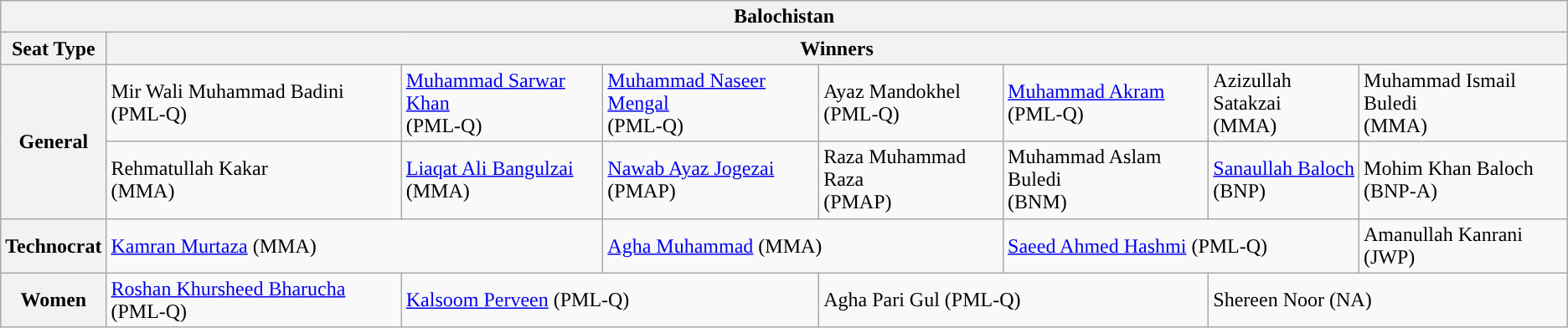<table class="wikitable">
<tr>
<th colspan="8">Balochistan</th>
</tr>
<tr>
<th>Seat Type</th>
<th colspan="7">Winners</th>
</tr>
<tr>
<th rowspan="2">General</th>
<td style="background:">Mir Wali Muhammad Badini<br>(PML-Q)</td>
<td style="background:"><a href='#'>Muhammad Sarwar Khan</a><br>(PML-Q)</td>
<td style="background:"><a href='#'>Muhammad Naseer Mengal</a><br>(PML-Q)</td>
<td style="background:">Ayaz Mandokhel<br>(PML-Q)</td>
<td style="background:"><a href='#'>Muhammad Akram</a><br>(PML-Q)</td>
<td style="background:">Azizullah Satakzai<br>(MMA)</td>
<td style="background:">Muhammad Ismail Buledi<br>(MMA)</td>
</tr>
<tr>
<td style="background:">Rehmatullah Kakar<br>(MMA)</td>
<td style="background:"><a href='#'>Liaqat Ali Bangulzai</a><br>(MMA)</td>
<td style="background:"><a href='#'>Nawab Ayaz Jogezai</a><br>(PMAP)</td>
<td style="background:">Raza Muhammad Raza<br>(PMAP)</td>
<td style="background:">Muhammad Aslam Buledi<br>(BNM)</td>
<td style="background:"><a href='#'>Sanaullah Baloch</a><br>(BNP)</td>
<td style="background:">Mohim Khan Baloch<br>(BNP-A)</td>
</tr>
<tr>
<th>Technocrat</th>
<td colspan="2" style="background:"><a href='#'>Kamran Murtaza</a> (MMA)</td>
<td colspan="2" style="background:"><a href='#'>Agha Muhammad</a> (MMA)</td>
<td colspan="2" style="background:"><a href='#'>Saeed Ahmed Hashmi</a> (PML-Q)</td>
<td colspan="1" style="background:">Amanullah Kanrani (JWP)</td>
</tr>
<tr>
<th>Women</th>
<td colspan="1" style="background:"><a href='#'>Roshan Khursheed Bharucha</a> (PML-Q)</td>
<td colspan="2" style="background:"><a href='#'>Kalsoom Perveen</a> (PML-Q)</td>
<td colspan="2" style="background:">Agha Pari Gul (PML-Q)</td>
<td colspan="2" style="background:">Shereen Noor (NA)</td>
</tr>
</table>
